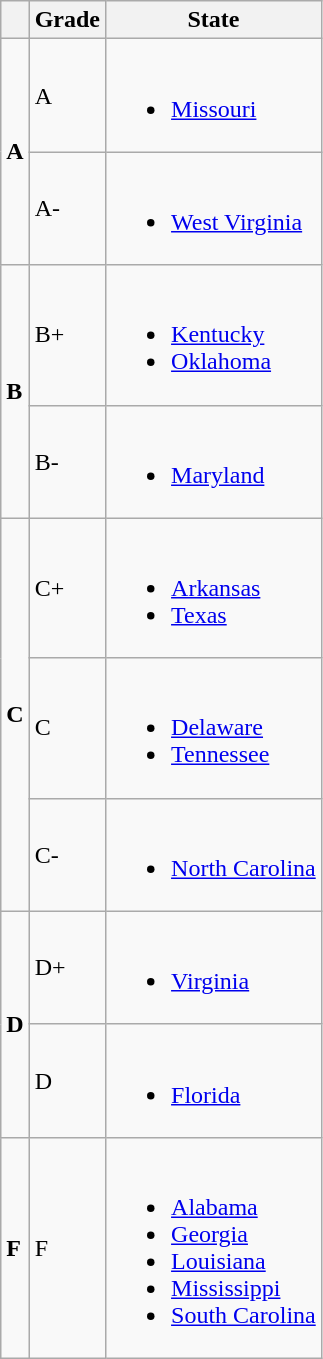<table class="wikitable">
<tr>
<th></th>
<th>Grade</th>
<th>State</th>
</tr>
<tr>
<td rowspan="2"><strong>A</strong></td>
<td>A</td>
<td><br><ul><li><a href='#'>Missouri</a></li></ul></td>
</tr>
<tr>
<td>A-</td>
<td><br><ul><li><a href='#'>West Virginia</a></li></ul></td>
</tr>
<tr>
<td rowspan="2"><strong>B</strong></td>
<td>B+</td>
<td><br><ul><li><a href='#'>Kentucky</a></li><li><a href='#'>Oklahoma</a></li></ul></td>
</tr>
<tr>
<td>B-</td>
<td><br><ul><li><a href='#'>Maryland</a></li></ul></td>
</tr>
<tr>
<td rowspan="3"><strong>C</strong></td>
<td>C+</td>
<td><br><ul><li><a href='#'>Arkansas</a></li><li><a href='#'>Texas</a></li></ul></td>
</tr>
<tr>
<td>C</td>
<td><br><ul><li><a href='#'>Delaware</a></li><li><a href='#'>Tennessee</a></li></ul></td>
</tr>
<tr>
<td>C-</td>
<td><br><ul><li><a href='#'>North Carolina</a></li></ul></td>
</tr>
<tr>
<td rowspan="2"><strong>D</strong></td>
<td>D+</td>
<td><br><ul><li><a href='#'>Virginia</a></li></ul></td>
</tr>
<tr>
<td>D</td>
<td><br><ul><li><a href='#'>Florida</a></li></ul></td>
</tr>
<tr>
<td><strong>F</strong></td>
<td>F</td>
<td><br><ul><li><a href='#'>Alabama</a></li><li><a href='#'>Georgia</a></li><li><a href='#'>Louisiana</a></li><li><a href='#'>Mississippi</a></li><li><a href='#'>South Carolina</a></li></ul></td>
</tr>
</table>
